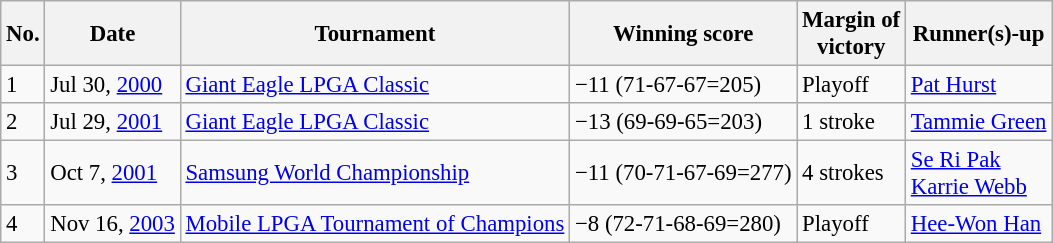<table class="wikitable" style="font-size:95%;">
<tr>
<th>No.</th>
<th>Date</th>
<th>Tournament</th>
<th>Winning score</th>
<th>Margin of<br>victory</th>
<th>Runner(s)-up</th>
</tr>
<tr>
<td>1</td>
<td>Jul 30, <a href='#'>2000</a></td>
<td><a href='#'>Giant Eagle LPGA Classic</a></td>
<td>−11 (71-67-67=205)</td>
<td>Playoff</td>
<td> <a href='#'>Pat Hurst</a></td>
</tr>
<tr>
<td>2</td>
<td>Jul 29, <a href='#'>2001</a></td>
<td><a href='#'>Giant Eagle LPGA Classic</a></td>
<td>−13 (69-69-65=203)</td>
<td>1 stroke</td>
<td> <a href='#'>Tammie Green</a></td>
</tr>
<tr>
<td>3</td>
<td>Oct 7, <a href='#'>2001</a></td>
<td><a href='#'>Samsung World Championship</a></td>
<td>−11 (70-71-67-69=277)</td>
<td>4 strokes</td>
<td> <a href='#'>Se Ri Pak</a><br> <a href='#'>Karrie Webb</a></td>
</tr>
<tr>
<td>4</td>
<td>Nov 16, <a href='#'>2003</a></td>
<td><a href='#'>Mobile LPGA Tournament of Champions</a></td>
<td>−8 (72-71-68-69=280)</td>
<td>Playoff</td>
<td> <a href='#'>Hee-Won Han</a></td>
</tr>
</table>
